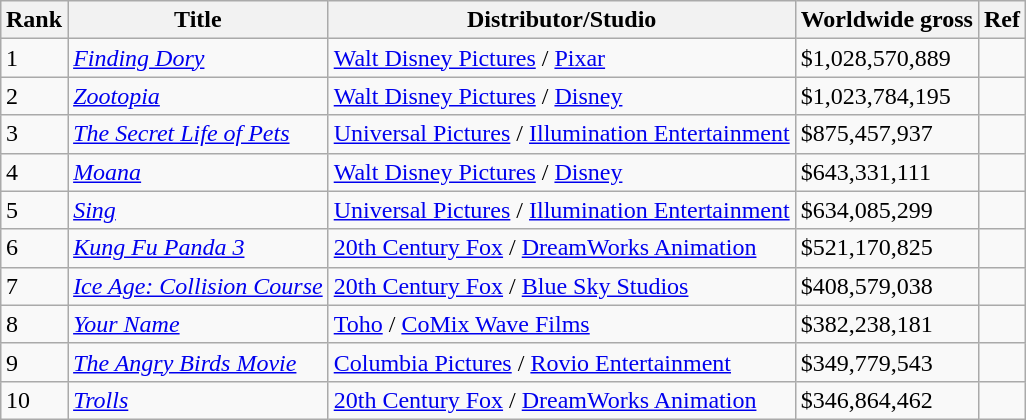<table class="wikitable sortable" style="margin:auto; margin:auto;">
<tr>
<th>Rank</th>
<th>Title</th>
<th>Distributor/Studio</th>
<th>Worldwide gross</th>
<th>Ref</th>
</tr>
<tr>
<td>1</td>
<td><em><a href='#'>Finding Dory</a></em></td>
<td><a href='#'>Walt Disney Pictures</a> / <a href='#'>Pixar</a></td>
<td>$1,028,570,889</td>
<td></td>
</tr>
<tr>
<td>2</td>
<td><em><a href='#'>Zootopia</a></em></td>
<td><a href='#'>Walt Disney Pictures</a> / <a href='#'>Disney</a></td>
<td>$1,023,784,195</td>
<td></td>
</tr>
<tr>
<td>3</td>
<td><em><a href='#'>The Secret Life of Pets</a></em></td>
<td><a href='#'>Universal Pictures</a> / <a href='#'>Illumination Entertainment</a></td>
<td>$875,457,937</td>
<td></td>
</tr>
<tr>
<td>4</td>
<td><em><a href='#'>Moana</a></em></td>
<td><a href='#'>Walt Disney Pictures</a> / <a href='#'>Disney</a></td>
<td>$643,331,111</td>
<td></td>
</tr>
<tr>
<td>5</td>
<td><em><a href='#'>Sing</a></em></td>
<td><a href='#'>Universal Pictures</a> / <a href='#'>Illumination Entertainment</a></td>
<td>$634,085,299</td>
<td></td>
</tr>
<tr>
<td>6</td>
<td><em><a href='#'>Kung Fu Panda 3</a></em></td>
<td><a href='#'>20th Century Fox</a> / <a href='#'>DreamWorks Animation</a></td>
<td>$521,170,825</td>
<td></td>
</tr>
<tr>
<td>7</td>
<td><em><a href='#'>Ice Age: Collision Course</a></em></td>
<td><a href='#'>20th Century Fox</a> / <a href='#'>Blue Sky Studios</a></td>
<td>$408,579,038</td>
<td></td>
</tr>
<tr>
<td>8</td>
<td><em><a href='#'>Your Name</a></em></td>
<td><a href='#'>Toho</a> / <a href='#'>CoMix Wave Films</a></td>
<td>$382,238,181</td>
<td></td>
</tr>
<tr>
<td>9</td>
<td><em><a href='#'>The Angry Birds Movie</a></em></td>
<td><a href='#'>Columbia Pictures</a> / <a href='#'>Rovio Entertainment</a></td>
<td>$349,779,543</td>
<td></td>
</tr>
<tr>
<td>10</td>
<td><em><a href='#'>Trolls</a></em></td>
<td><a href='#'>20th Century Fox</a> / <a href='#'>DreamWorks Animation</a></td>
<td>$346,864,462</td>
<td></td>
</tr>
</table>
